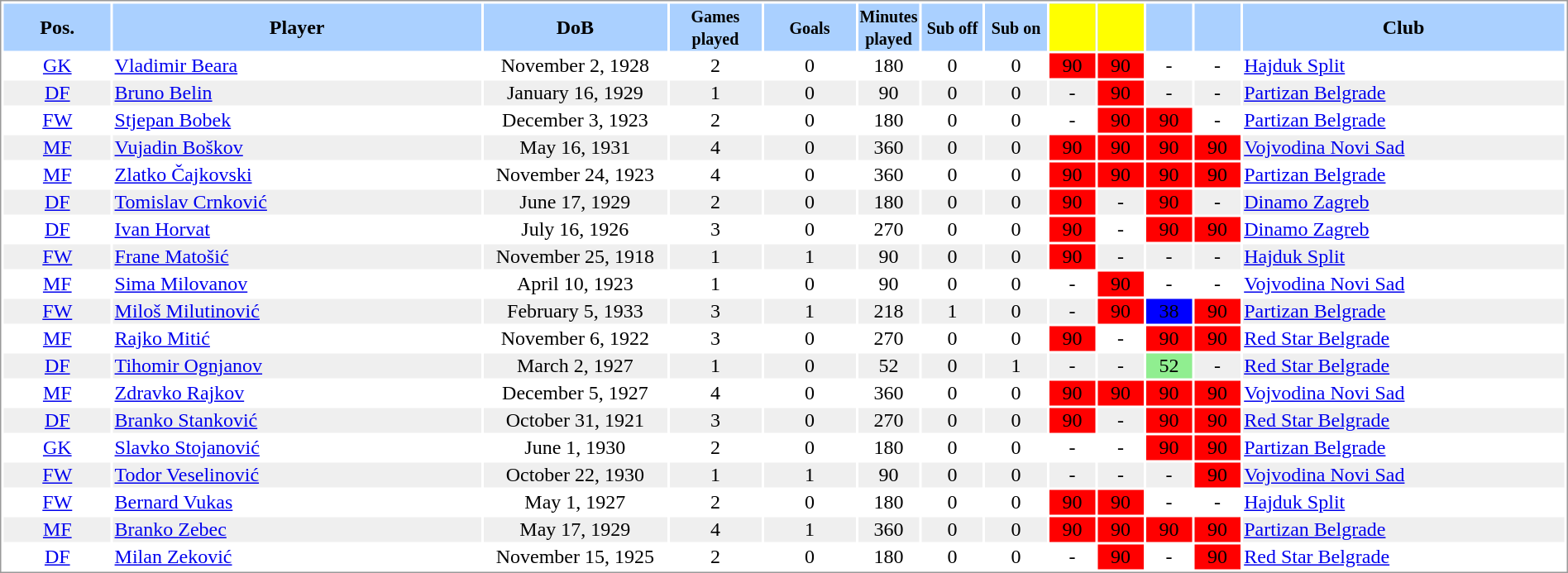<table border="0" width="100%" style="border: 1px solid #999; background-color:#FFFFFF; text-align:center">
<tr align="center" bgcolor="#AAD0FF">
<th width=7%>Pos.</th>
<th width=24%>Player</th>
<th width=12%>DoB</th>
<th width=6%><small>Games<br>played</small></th>
<th width=6%><small>Goals</small></th>
<th width=4%><small>Minutes<br>played</small></th>
<th width=4%><small>Sub off</small></th>
<th width=4%><small>Sub on</small></th>
<th width=3% bgcolor=yellow></th>
<th width=3% bgcolor=yellow></th>
<th width=3%></th>
<th width=3%></th>
<th width=23%>Club</th>
</tr>
<tr>
<td><a href='#'>GK</a></td>
<td align="left"><a href='#'>Vladimir Beara</a></td>
<td>November 2, 1928</td>
<td>2</td>
<td>0</td>
<td>180</td>
<td>0</td>
<td>0</td>
<td bgcolor=red>90</td>
<td bgcolor=red>90</td>
<td>-</td>
<td>-</td>
<td align="left"> <a href='#'>Hajduk Split</a></td>
</tr>
<tr bgcolor="#EFEFEF">
<td><a href='#'>DF</a></td>
<td align="left"><a href='#'>Bruno Belin</a></td>
<td>January 16, 1929</td>
<td>1</td>
<td>0</td>
<td>90</td>
<td>0</td>
<td>0</td>
<td>-</td>
<td bgcolor=red>90</td>
<td>-</td>
<td>-</td>
<td align="left"> <a href='#'>Partizan Belgrade</a></td>
</tr>
<tr>
<td><a href='#'>FW</a></td>
<td align="left"><a href='#'>Stjepan Bobek</a></td>
<td>December 3, 1923</td>
<td>2</td>
<td>0</td>
<td>180</td>
<td>0</td>
<td>0</td>
<td>-</td>
<td bgcolor=red>90</td>
<td bgcolor=red>90</td>
<td>-</td>
<td align="left"> <a href='#'>Partizan Belgrade</a></td>
</tr>
<tr bgcolor="#EFEFEF">
<td><a href='#'>MF</a></td>
<td align="left"><a href='#'>Vujadin Boškov</a></td>
<td>May 16, 1931</td>
<td>4</td>
<td>0</td>
<td>360</td>
<td>0</td>
<td>0</td>
<td bgcolor=red>90</td>
<td bgcolor=red>90</td>
<td bgcolor=red>90</td>
<td bgcolor=red>90</td>
<td align="left"> <a href='#'>Vojvodina Novi Sad</a></td>
</tr>
<tr>
<td><a href='#'>MF</a></td>
<td align="left"><a href='#'>Zlatko Čajkovski</a></td>
<td>November 24, 1923</td>
<td>4</td>
<td>0</td>
<td>360</td>
<td>0</td>
<td>0</td>
<td bgcolor=red>90</td>
<td bgcolor=red>90</td>
<td bgcolor=red>90</td>
<td bgcolor=red>90</td>
<td align="left"> <a href='#'>Partizan Belgrade</a></td>
</tr>
<tr bgcolor="#EFEFEF">
<td><a href='#'>DF</a></td>
<td align="left"><a href='#'>Tomislav Crnković</a></td>
<td>June 17, 1929</td>
<td>2</td>
<td>0</td>
<td>180</td>
<td>0</td>
<td>0</td>
<td bgcolor=red>90</td>
<td>-</td>
<td bgcolor=red>90</td>
<td>-</td>
<td align="left"> <a href='#'>Dinamo Zagreb</a></td>
</tr>
<tr>
<td><a href='#'>DF</a></td>
<td align="left"><a href='#'>Ivan Horvat</a></td>
<td>July 16, 1926</td>
<td>3</td>
<td>0</td>
<td>270</td>
<td>0</td>
<td>0</td>
<td bgcolor=red>90</td>
<td>-</td>
<td bgcolor=red>90</td>
<td bgcolor=red>90</td>
<td align="left"> <a href='#'>Dinamo Zagreb</a></td>
</tr>
<tr bgcolor="#EFEFEF">
<td><a href='#'>FW</a></td>
<td align="left"><a href='#'>Frane Matošić</a></td>
<td>November 25, 1918</td>
<td>1</td>
<td>1</td>
<td>90</td>
<td>0</td>
<td>0</td>
<td bgcolor=red>90</td>
<td>-</td>
<td>-</td>
<td>-</td>
<td align="left"> <a href='#'>Hajduk Split</a></td>
</tr>
<tr>
<td><a href='#'>MF</a></td>
<td align="left"><a href='#'>Sima Milovanov</a></td>
<td>April 10, 1923</td>
<td>1</td>
<td>0</td>
<td>90</td>
<td>0</td>
<td>0</td>
<td>-</td>
<td bgcolor=red>90</td>
<td>-</td>
<td>-</td>
<td align="left"> <a href='#'>Vojvodina Novi Sad</a></td>
</tr>
<tr bgcolor="#EFEFEF">
<td><a href='#'>FW</a></td>
<td align="left"><a href='#'>Miloš Milutinović</a></td>
<td>February 5, 1933</td>
<td>3</td>
<td>1</td>
<td>218</td>
<td>1</td>
<td>0</td>
<td>-</td>
<td bgcolor=red>90</td>
<td bgcolor=blue>38</td>
<td bgcolor=red>90</td>
<td align="left"> <a href='#'>Partizan Belgrade</a></td>
</tr>
<tr>
<td><a href='#'>MF</a></td>
<td align="left"><a href='#'>Rajko Mitić</a></td>
<td>November 6, 1922</td>
<td>3</td>
<td>0</td>
<td>270</td>
<td>0</td>
<td>0</td>
<td bgcolor=red>90</td>
<td>-</td>
<td bgcolor=red>90</td>
<td bgcolor=red>90</td>
<td align="left"> <a href='#'>Red Star Belgrade</a></td>
</tr>
<tr bgcolor="#EFEFEF">
<td><a href='#'>DF</a></td>
<td align="left"><a href='#'>Tihomir Ognjanov</a></td>
<td>March 2, 1927</td>
<td>1</td>
<td>0</td>
<td>52</td>
<td>0</td>
<td>1</td>
<td>-</td>
<td>-</td>
<td bgcolor=lightgreen>52</td>
<td>-</td>
<td align="left"> <a href='#'>Red Star Belgrade</a></td>
</tr>
<tr>
<td><a href='#'>MF</a></td>
<td align="left"><a href='#'>Zdravko Rajkov</a></td>
<td>December 5, 1927</td>
<td>4</td>
<td>0</td>
<td>360</td>
<td>0</td>
<td>0</td>
<td bgcolor=red>90</td>
<td bgcolor=red>90</td>
<td bgcolor=red>90</td>
<td bgcolor=red>90</td>
<td align="left"> <a href='#'>Vojvodina Novi Sad</a></td>
</tr>
<tr bgcolor="#EFEFEF">
<td><a href='#'>DF</a></td>
<td align="left"><a href='#'>Branko Stanković</a></td>
<td>October 31, 1921</td>
<td>3</td>
<td>0</td>
<td>270</td>
<td>0</td>
<td>0</td>
<td bgcolor=red>90</td>
<td>-</td>
<td bgcolor=red>90</td>
<td bgcolor=red>90</td>
<td align="left"> <a href='#'>Red Star Belgrade</a></td>
</tr>
<tr>
<td><a href='#'>GK</a></td>
<td align="left"><a href='#'>Slavko Stojanović</a></td>
<td>June 1, 1930</td>
<td>2</td>
<td>0</td>
<td>180</td>
<td>0</td>
<td>0</td>
<td>-</td>
<td>-</td>
<td bgcolor=red>90</td>
<td bgcolor=red>90</td>
<td align="left"> <a href='#'>Partizan Belgrade</a></td>
</tr>
<tr bgcolor="#EFEFEF">
<td><a href='#'>FW</a></td>
<td align="left"><a href='#'>Todor Veselinović</a></td>
<td>October 22, 1930</td>
<td>1</td>
<td>1</td>
<td>90</td>
<td>0</td>
<td>0</td>
<td>-</td>
<td>-</td>
<td>-</td>
<td bgcolor=red>90</td>
<td align="left"> <a href='#'>Vojvodina Novi Sad</a></td>
</tr>
<tr>
<td><a href='#'>FW</a></td>
<td align="left"><a href='#'>Bernard Vukas</a></td>
<td>May 1, 1927</td>
<td>2</td>
<td>0</td>
<td>180</td>
<td>0</td>
<td>0</td>
<td bgcolor=red>90</td>
<td bgcolor=red>90</td>
<td>-</td>
<td>-</td>
<td align="left"> <a href='#'>Hajduk Split</a></td>
</tr>
<tr bgcolor="#EFEFEF">
<td><a href='#'>MF</a></td>
<td align="left"><a href='#'>Branko Zebec</a></td>
<td>May 17, 1929</td>
<td>4</td>
<td>1</td>
<td>360</td>
<td>0</td>
<td>0</td>
<td bgcolor=red>90</td>
<td bgcolor=red>90</td>
<td bgcolor=red>90</td>
<td bgcolor=red>90</td>
<td align="left"> <a href='#'>Partizan Belgrade</a></td>
</tr>
<tr>
<td><a href='#'>DF</a></td>
<td align="left"><a href='#'>Milan Zeković</a></td>
<td>November 15, 1925</td>
<td>2</td>
<td>0</td>
<td>180</td>
<td>0</td>
<td>0</td>
<td>-</td>
<td bgcolor=red>90</td>
<td>-</td>
<td bgcolor=red>90</td>
<td align="left"> <a href='#'>Red Star Belgrade</a></td>
</tr>
</table>
